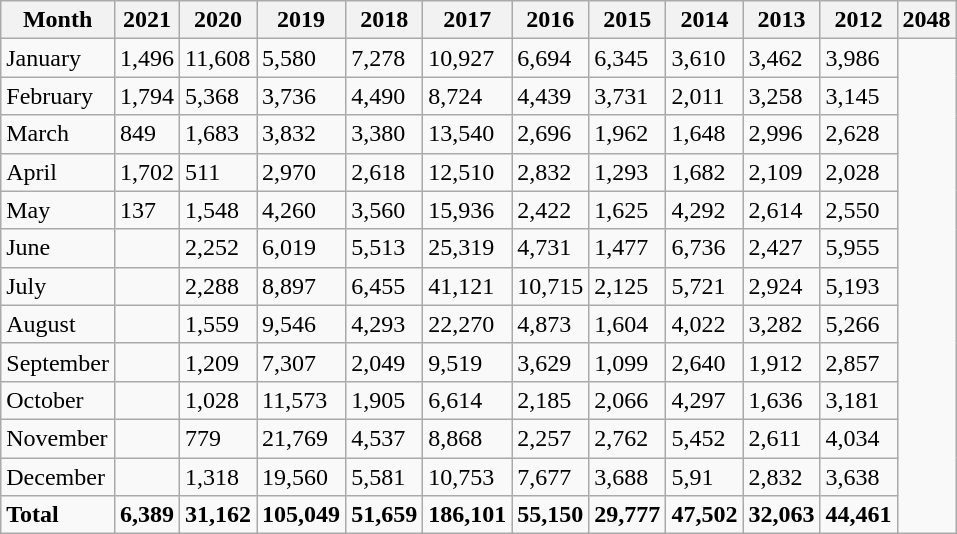<table class="wikitable">
<tr>
<th>Month</th>
<th>2021</th>
<th>2020</th>
<th>2019</th>
<th>2018</th>
<th>2017</th>
<th>2016</th>
<th>2015</th>
<th>2014</th>
<th>2013</th>
<th>2012</th>
<th>2048</th>
</tr>
<tr>
<td>January</td>
<td>1,496</td>
<td>11,608</td>
<td>5,580</td>
<td>7,278</td>
<td>10,927</td>
<td>6,694</td>
<td>6,345</td>
<td>3,610</td>
<td>3,462</td>
<td>3,986</td>
</tr>
<tr>
<td>February</td>
<td>1,794</td>
<td>5,368</td>
<td>3,736</td>
<td>4,490</td>
<td>8,724</td>
<td>4,439</td>
<td>3,731</td>
<td>2,011</td>
<td>3,258</td>
<td>3,145</td>
</tr>
<tr>
<td>March</td>
<td>849</td>
<td>1,683</td>
<td>3,832</td>
<td>3,380</td>
<td>13,540</td>
<td>2,696</td>
<td>1,962</td>
<td>1,648</td>
<td>2,996</td>
<td>2,628</td>
</tr>
<tr>
<td>April</td>
<td>1,702</td>
<td>511</td>
<td>2,970</td>
<td>2,618</td>
<td>12,510</td>
<td>2,832</td>
<td>1,293</td>
<td>1,682</td>
<td>2,109</td>
<td>2,028</td>
</tr>
<tr>
<td>May</td>
<td>137</td>
<td>1,548</td>
<td>4,260</td>
<td>3,560</td>
<td>15,936</td>
<td>2,422</td>
<td>1,625</td>
<td>4,292</td>
<td>2,614</td>
<td>2,550</td>
</tr>
<tr>
<td>June</td>
<td></td>
<td>2,252</td>
<td>6,019</td>
<td>5,513</td>
<td>25,319</td>
<td>4,731</td>
<td>1,477</td>
<td>6,736</td>
<td>2,427</td>
<td>5,955</td>
</tr>
<tr>
<td>July</td>
<td></td>
<td>2,288</td>
<td>8,897</td>
<td>6,455</td>
<td>41,121</td>
<td>10,715</td>
<td>2,125</td>
<td>5,721</td>
<td>2,924</td>
<td>5,193</td>
</tr>
<tr>
<td>August</td>
<td></td>
<td>1,559</td>
<td>9,546</td>
<td>4,293</td>
<td>22,270</td>
<td>4,873</td>
<td>1,604</td>
<td>4,022</td>
<td>3,282</td>
<td>5,266</td>
</tr>
<tr>
<td>September</td>
<td></td>
<td>1,209</td>
<td>7,307</td>
<td>2,049</td>
<td>9,519</td>
<td>3,629</td>
<td>1,099</td>
<td>2,640</td>
<td>1,912</td>
<td>2,857</td>
</tr>
<tr>
<td>October</td>
<td></td>
<td>1,028</td>
<td>11,573</td>
<td>1,905</td>
<td>6,614</td>
<td>2,185</td>
<td>2,066</td>
<td>4,297</td>
<td>1,636</td>
<td>3,181</td>
</tr>
<tr>
<td>November</td>
<td></td>
<td>779</td>
<td>21,769</td>
<td>4,537</td>
<td>8,868</td>
<td>2,257</td>
<td>2,762</td>
<td>5,452</td>
<td>2,611</td>
<td>4,034</td>
</tr>
<tr>
<td>December</td>
<td></td>
<td>1,318</td>
<td>19,560</td>
<td>5,581</td>
<td>10,753</td>
<td>7,677</td>
<td>3,688</td>
<td>5,91</td>
<td>2,832</td>
<td>3,638</td>
</tr>
<tr>
<td><strong>Total</strong></td>
<td><strong>6,389</strong></td>
<td><strong>31,162</strong></td>
<td><strong>105,049</strong></td>
<td><strong>51,659</strong></td>
<td><strong>186,101</strong></td>
<td><strong>55,150</strong></td>
<td><strong>29,777</strong></td>
<td><strong>47,502</strong></td>
<td><strong>32,063</strong></td>
<td><strong>44,461</strong></td>
</tr>
</table>
